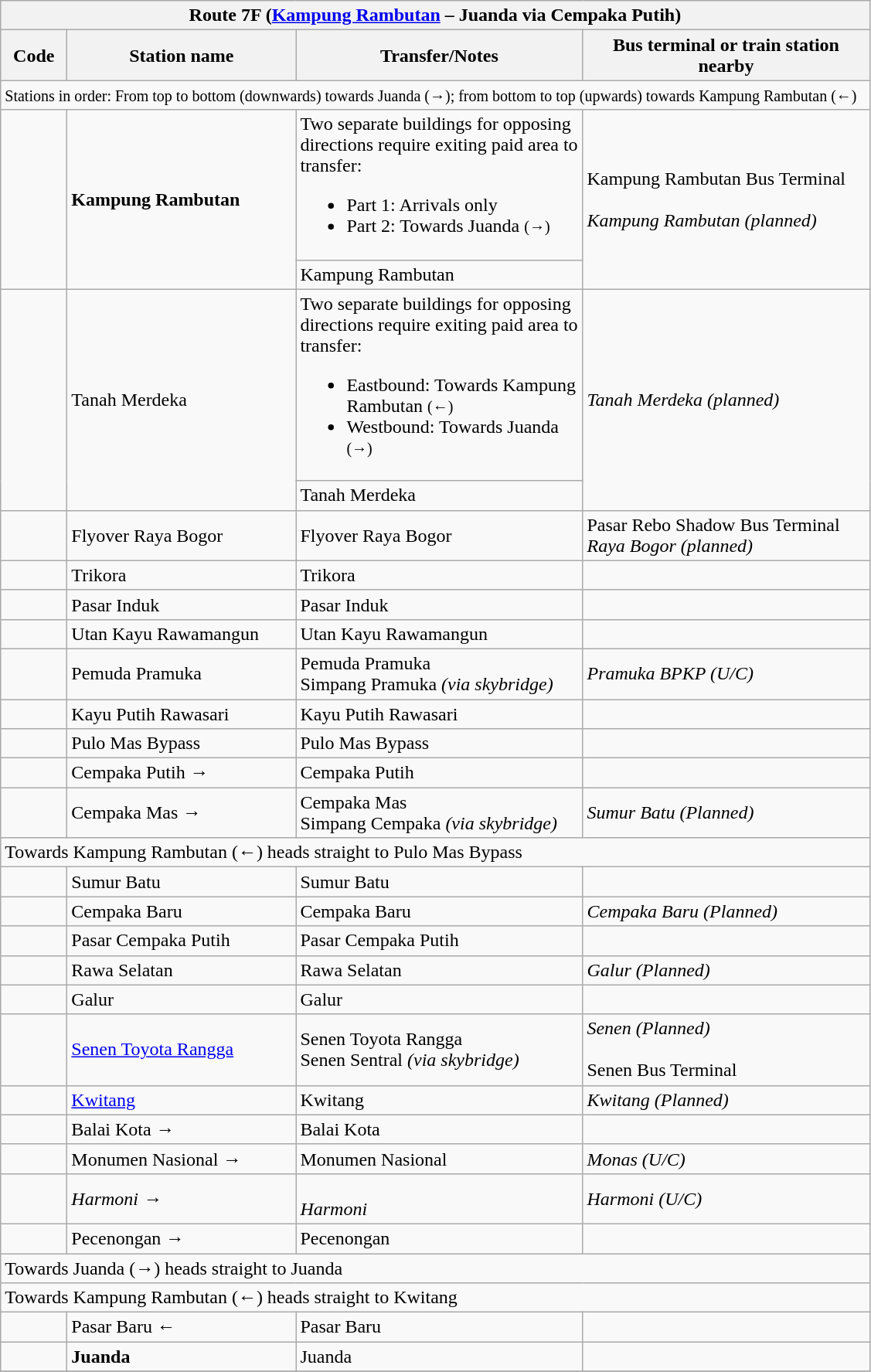<table class="wikitable" style="font-size:100%">
<tr>
<th colspan="4" align="left"> Route 7F (<a href='#'>Kampung Rambutan</a> – Juanda via Cempaka Putih)</th>
</tr>
<tr>
<th width="50">Code</th>
<th width="190">Station name</th>
<th width="240">Transfer/Notes</th>
<th width="240">Bus terminal or train station nearby</th>
</tr>
<tr>
<td colspan="4"><small>Stations in order: From top to bottom (downwards) towards Juanda (→); from bottom to top (upwards) towards Kampung Rambutan (←)</small></td>
</tr>
<tr>
<td rowspan="2" align="center"><strong></strong></td>
<td rowspan="2"><strong>Kampung Rambutan</strong></td>
<td>Two separate buildings for opposing directions require exiting paid area to transfer:<br><ul><li>Part 1: Arrivals only</li><li>Part 2: Towards Juanda <small>(→)</small></li></ul></td>
<td rowspan="2"> Kampung Rambutan Bus Terminal<br> <br> <em>Kampung Rambutan (planned)</em></td>
</tr>
<tr>
<td>  Kampung Rambutan</td>
</tr>
<tr>
<td rowspan="2" align="center"><strong></strong></td>
<td rowspan="2">Tanah Merdeka</td>
<td>Two separate buildings for opposing directions require exiting paid area to transfer:<br><ul><li>Eastbound: Towards Kampung Rambutan <small>(←)</small></li><li>Westbound: Towards Juanda <small>(→)</small></li></ul></td>
<td rowspan="2"> <em>Tanah Merdeka (planned)</em></td>
</tr>
<tr>
<td>  Tanah Merdeka</td>
</tr>
<tr>
<td align="center"><strong></strong></td>
<td>Flyover Raya Bogor</td>
<td>  Flyover Raya Bogor</td>
<td> Pasar Rebo Shadow Bus Terminal<br> <em>Raya Bogor (planned)</em></td>
</tr>
<tr>
<td align="center"><strong></strong></td>
<td>Trikora</td>
<td>  Trikora</td>
<td></td>
</tr>
<tr>
<td align="center"><strong></strong></td>
<td>Pasar Induk</td>
<td>  Pasar Induk</td>
<td></td>
</tr>
<tr>
<td align="center"><strong></strong></td>
<td>Utan Kayu Rawamangun</td>
<td>  Utan Kayu Rawamangun</td>
<td></td>
</tr>
<tr>
<td align="center"><strong></strong></td>
<td>Pemuda Pramuka</td>
<td>  Pemuda Pramuka<br>  Simpang Pramuka <em>(via skybridge)</em></td>
<td><em> Pramuka BPKP (U/C)</em></td>
</tr>
<tr>
<td align="center"><strong></strong></td>
<td>Kayu Putih Rawasari</td>
<td>  Kayu Putih Rawasari</td>
<td></td>
</tr>
<tr>
<td align="center"><strong></strong></td>
<td>Pulo Mas Bypass</td>
<td>  Pulo Mas Bypass</td>
<td></td>
</tr>
<tr>
<td align="center"><strong></strong></td>
<td>Cempaka Putih →</td>
<td>  Cempaka Putih</td>
<td></td>
</tr>
<tr>
<td align="center"><strong></strong></td>
<td>Cempaka Mas →</td>
<td>  Cempaka Mas<br>  Simpang Cempaka <em>(via skybridge)</em></td>
<td> <em>Sumur Batu (Planned)</em></td>
</tr>
<tr>
<td colspan="4">Towards Kampung Rambutan (←) heads straight to Pulo Mas Bypass</td>
</tr>
<tr>
<td align="center"><strong></strong></td>
<td>Sumur Batu</td>
<td>  Sumur Batu</td>
<td></td>
</tr>
<tr>
<td align="center"><strong></strong></td>
<td>Cempaka Baru</td>
<td>  Cempaka Baru</td>
<td> <em>Cempaka Baru (Planned)</em></td>
</tr>
<tr>
<td align="center"><strong></strong></td>
<td>Pasar Cempaka Putih</td>
<td>  Pasar Cempaka Putih</td>
<td></td>
</tr>
<tr>
<td align="center"><strong></strong></td>
<td>Rawa Selatan</td>
<td>  Rawa Selatan</td>
<td> <em>Galur (Planned)</em></td>
</tr>
<tr>
<td align="center"><strong></strong></td>
<td>Galur</td>
<td>  Galur</td>
<td></td>
</tr>
<tr>
<td align="center"><strong></strong><br><strong></strong></td>
<td><a href='#'>Senen Toyota Rangga</a></td>
<td>   Senen Toyota Rangga<br> Senen Sentral <em>(via skybridge)</em></td>
<td> <em>Senen (Planned)</em><br>  <br> Senen Bus Terminal</td>
</tr>
<tr>
<td align="center"><strong></strong></td>
<td><a href='#'>Kwitang</a></td>
<td>   Kwitang</td>
<td> <em>Kwitang (Planned)</em></td>
</tr>
<tr>
<td align="center"><strong></strong></td>
<td>Balai Kota →</td>
<td>     Balai Kota</td>
<td></td>
</tr>
<tr>
<td align="center"><strong></strong><br><strong></strong></td>
<td>Monumen Nasional →</td>
<td>    Monumen Nasional</td>
<td> <em>Monas (U/C)</em></td>
</tr>
<tr>
<td align="center"><strong></strong><br><strong></strong></td>
<td><em>Harmoni →</em></td>
<td><em>   <br>Harmoni</em></td>
<td><em> Harmoni (U/C)</em></td>
</tr>
<tr>
<td align="center"><strong></strong><br><strong></strong></td>
<td>Pecenongan →</td>
<td>    Pecenongan</td>
<td></td>
</tr>
<tr>
<td colspan="4">Towards Juanda (→) heads straight to Juanda</td>
</tr>
<tr>
<td colspan="4">Towards Kampung Rambutan (←) heads straight to Kwitang</td>
</tr>
<tr>
<td align="center"><strong></strong></td>
<td>Pasar Baru ←</td>
<td> Pasar Baru</td>
<td></td>
</tr>
<tr>
<td align="center"><strong></strong><br><strong></strong></td>
<td><strong>Juanda</strong></td>
<td>    Juanda</td>
<td> </td>
</tr>
<tr>
</tr>
</table>
